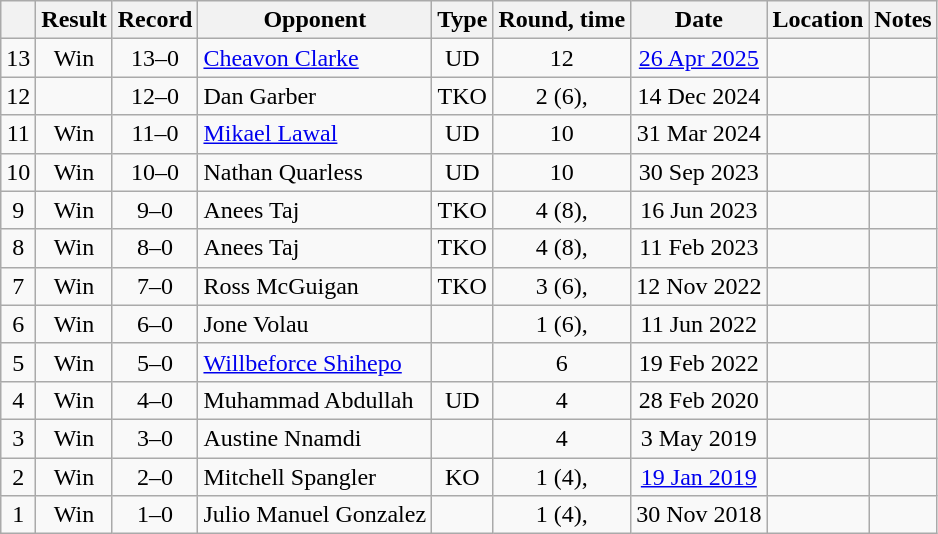<table class="wikitable" style="text-align:center">
<tr>
<th></th>
<th>Result</th>
<th>Record</th>
<th>Opponent</th>
<th>Type</th>
<th>Round, time</th>
<th>Date</th>
<th>Location</th>
<th>Notes</th>
</tr>
<tr>
<td>13</td>
<td>Win</td>
<td>13–0</td>
<td style="text-align:left;"><a href='#'>Cheavon Clarke</a></td>
<td>UD</td>
<td>12</td>
<td><a href='#'>26 Apr 2025</a></td>
<td style="text-align:left;"></td>
<td style="text-align:left;"></td>
</tr>
<tr>
<td>12</td>
<td></td>
<td>12–0</td>
<td style="text-align:left;">Dan Garber</td>
<td>TKO</td>
<td>2 (6), </td>
<td>14 Dec 2024</td>
<td style="text-align:left;"></td>
<td></td>
</tr>
<tr>
<td>11</td>
<td>Win</td>
<td>11–0</td>
<td style="text-align:left;"><a href='#'>Mikael Lawal</a></td>
<td>UD</td>
<td>10</td>
<td>31 Mar 2024</td>
<td style="text-align:left;"></td>
<td style="text-align:left;"></td>
</tr>
<tr>
<td>10</td>
<td>Win</td>
<td>10–0</td>
<td style="text-align:left;">Nathan Quarless</td>
<td>UD</td>
<td>10</td>
<td>30 Sep 2023</td>
<td style="text-align:left;"></td>
<td style="text-align:left;"></td>
</tr>
<tr>
<td>9</td>
<td>Win</td>
<td>9–0</td>
<td style="text-align:left;">Anees Taj</td>
<td>TKO</td>
<td>4 (8), </td>
<td>16 Jun 2023</td>
<td style="text-align:left;"></td>
<td></td>
</tr>
<tr>
<td>8</td>
<td>Win</td>
<td>8–0</td>
<td style="text-align:left;">Anees Taj</td>
<td>TKO</td>
<td>4 (8), </td>
<td>11 Feb 2023</td>
<td style="text-align:left;"></td>
<td></td>
</tr>
<tr>
<td>7</td>
<td>Win</td>
<td>7–0</td>
<td style="text-align:left;">Ross McGuigan</td>
<td>TKO</td>
<td>3 (6), </td>
<td>12 Nov 2022</td>
<td style="text-align:left;"></td>
<td></td>
</tr>
<tr>
<td>6</td>
<td>Win</td>
<td>6–0</td>
<td style="text-align:left;">Jone Volau</td>
<td></td>
<td>1 (6), </td>
<td>11 Jun 2022</td>
<td style="text-align:left;"></td>
<td></td>
</tr>
<tr>
<td>5</td>
<td>Win</td>
<td>5–0</td>
<td style="text-align:left;"><a href='#'>Willbeforce Shihepo</a></td>
<td></td>
<td>6</td>
<td>19 Feb 2022</td>
<td style="text-align:left;"></td>
<td></td>
</tr>
<tr>
<td>4</td>
<td>Win</td>
<td>4–0</td>
<td style="text-align:left;">Muhammad Abdullah</td>
<td>UD</td>
<td>4</td>
<td>28 Feb 2020</td>
<td style="text-align:left;"></td>
<td></td>
</tr>
<tr>
<td>3</td>
<td>Win</td>
<td>3–0</td>
<td style="text-align:left;">Austine Nnamdi</td>
<td></td>
<td>4</td>
<td>3 May 2019</td>
<td style="text-align:left;"></td>
<td></td>
</tr>
<tr>
<td>2</td>
<td>Win</td>
<td>2–0</td>
<td style="text-align:left;">Mitchell Spangler</td>
<td>KO</td>
<td>1 (4), </td>
<td><a href='#'>19 Jan 2019</a></td>
<td style="text-align:left;"></td>
<td></td>
</tr>
<tr>
<td>1</td>
<td>Win</td>
<td>1–0</td>
<td style="text-align:left;">Julio Manuel Gonzalez</td>
<td></td>
<td>1 (4), </td>
<td>30 Nov 2018</td>
<td style="text-align:left;"></td>
<td></td>
</tr>
</table>
